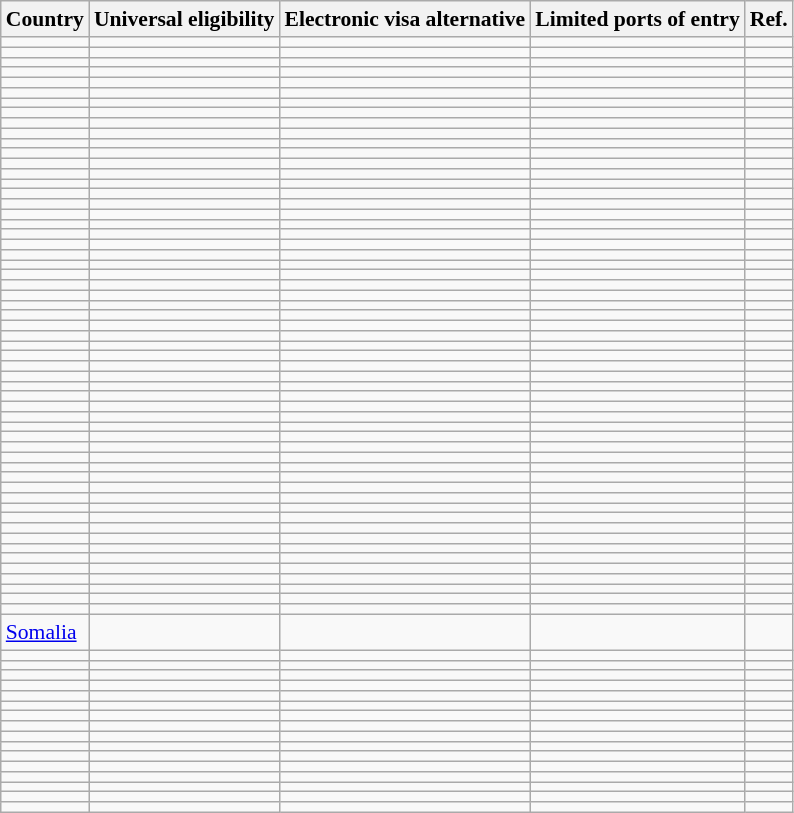<table class="wikitable sortable mw-collapsible mw-collapsed" style="font-size:90%;line-height:1.2">
<tr style="vertical-align:bottom;">
<th>Country</th>
<th>Universal eligibility</th>
<th>Electronic visa alternative</th>
<th>Limited ports of entry</th>
<th>Ref.</th>
</tr>
<tr>
<td></td>
<td></td>
<td></td>
<td></td>
<td></td>
</tr>
<tr>
<td></td>
<td></td>
<td></td>
<td></td>
<td></td>
</tr>
<tr>
<td></td>
<td></td>
<td></td>
<td></td>
<td></td>
</tr>
<tr>
<td></td>
<td></td>
<td></td>
<td></td>
<td></td>
</tr>
<tr>
<td></td>
<td></td>
<td></td>
<td></td>
<td></td>
</tr>
<tr>
<td></td>
<td></td>
<td></td>
<td></td>
<td></td>
</tr>
<tr>
<td></td>
<td></td>
<td></td>
<td></td>
<td></td>
</tr>
<tr>
<td></td>
<td></td>
<td></td>
<td></td>
<td></td>
</tr>
<tr>
<td></td>
<td></td>
<td></td>
<td></td>
<td></td>
</tr>
<tr>
<td></td>
<td></td>
<td></td>
<td></td>
<td></td>
</tr>
<tr>
<td></td>
<td></td>
<td></td>
<td></td>
<td></td>
</tr>
<tr>
<td></td>
<td></td>
<td></td>
<td></td>
<td></td>
</tr>
<tr>
<td></td>
<td></td>
<td></td>
<td></td>
<td></td>
</tr>
<tr>
<td></td>
<td></td>
<td></td>
<td></td>
<td></td>
</tr>
<tr>
<td></td>
<td></td>
<td></td>
<td></td>
<td></td>
</tr>
<tr>
<td></td>
<td></td>
<td></td>
<td></td>
<td></td>
</tr>
<tr>
<td></td>
<td></td>
<td></td>
<td></td>
<td></td>
</tr>
<tr>
<td></td>
<td></td>
<td></td>
<td></td>
<td></td>
</tr>
<tr>
<td></td>
<td></td>
<td></td>
<td></td>
<td></td>
</tr>
<tr>
<td></td>
<td></td>
<td></td>
<td></td>
<td></td>
</tr>
<tr>
<td></td>
<td></td>
<td></td>
<td></td>
<td></td>
</tr>
<tr>
<td></td>
<td></td>
<td></td>
<td></td>
<td></td>
</tr>
<tr>
<td></td>
<td></td>
<td></td>
<td></td>
<td></td>
</tr>
<tr>
<td></td>
<td></td>
<td></td>
<td></td>
<td></td>
</tr>
<tr>
<td></td>
<td></td>
<td></td>
<td></td>
<td></td>
</tr>
<tr>
<td></td>
<td></td>
<td></td>
<td></td>
<td></td>
</tr>
<tr>
<td></td>
<td></td>
<td></td>
<td></td>
<td></td>
</tr>
<tr>
<td></td>
<td></td>
<td></td>
<td></td>
<td></td>
</tr>
<tr>
<td></td>
<td></td>
<td></td>
<td></td>
<td></td>
</tr>
<tr>
<td></td>
<td></td>
<td></td>
<td></td>
<td></td>
</tr>
<tr>
<td></td>
<td></td>
<td></td>
<td></td>
<td></td>
</tr>
<tr>
<td></td>
<td></td>
<td></td>
<td></td>
<td></td>
</tr>
<tr>
<td></td>
<td></td>
<td></td>
<td></td>
<td></td>
</tr>
<tr>
<td></td>
<td></td>
<td></td>
<td></td>
<td></td>
</tr>
<tr>
<td></td>
<td></td>
<td></td>
<td></td>
<td></td>
</tr>
<tr>
<td></td>
<td></td>
<td></td>
<td></td>
<td></td>
</tr>
<tr>
<td></td>
<td></td>
<td></td>
<td></td>
<td></td>
</tr>
<tr>
<td></td>
<td></td>
<td></td>
<td></td>
<td></td>
</tr>
<tr>
<td></td>
<td></td>
<td></td>
<td></td>
<td></td>
</tr>
<tr>
<td></td>
<td></td>
<td></td>
<td></td>
<td></td>
</tr>
<tr>
<td></td>
<td></td>
<td></td>
<td></td>
<td></td>
</tr>
<tr>
<td></td>
<td></td>
<td></td>
<td></td>
<td></td>
</tr>
<tr>
<td></td>
<td></td>
<td></td>
<td></td>
<td></td>
</tr>
<tr>
<td></td>
<td></td>
<td></td>
<td></td>
<td></td>
</tr>
<tr>
<td></td>
<td></td>
<td></td>
<td></td>
<td></td>
</tr>
<tr>
<td></td>
<td></td>
<td></td>
<td></td>
<td></td>
</tr>
<tr>
<td></td>
<td></td>
<td></td>
<td></td>
<td></td>
</tr>
<tr>
<td></td>
<td></td>
<td></td>
<td></td>
<td></td>
</tr>
<tr>
<td></td>
<td></td>
<td></td>
<td></td>
<td></td>
</tr>
<tr>
<td></td>
<td></td>
<td></td>
<td></td>
<td></td>
</tr>
<tr>
<td></td>
<td></td>
<td></td>
<td></td>
<td></td>
</tr>
<tr>
<td></td>
<td></td>
<td></td>
<td></td>
<td></td>
</tr>
<tr>
<td></td>
<td></td>
<td></td>
<td></td>
<td></td>
</tr>
<tr>
<td></td>
<td></td>
<td></td>
<td></td>
<td></td>
</tr>
<tr>
<td></td>
<td></td>
<td></td>
<td></td>
<td></td>
</tr>
<tr>
<td></td>
<td></td>
<td></td>
<td></td>
<td></td>
</tr>
<tr>
<td></td>
<td></td>
<td></td>
<td></td>
<td></td>
</tr>
<tr>
<td> <a href='#'>Somalia</a></td>
<td></td>
<td></td>
<td></td>
<td></td>
</tr>
<tr>
<td></td>
<td></td>
<td></td>
<td></td>
<td></td>
</tr>
<tr>
<td></td>
<td></td>
<td></td>
<td></td>
<td></td>
</tr>
<tr>
<td></td>
<td></td>
<td></td>
<td></td>
<td></td>
</tr>
<tr>
<td></td>
<td></td>
<td></td>
<td></td>
<td></td>
</tr>
<tr>
<td></td>
<td></td>
<td></td>
<td></td>
<td></td>
</tr>
<tr>
<td></td>
<td></td>
<td></td>
<td></td>
<td></td>
</tr>
<tr>
<td></td>
<td></td>
<td></td>
<td></td>
<td></td>
</tr>
<tr>
<td></td>
<td></td>
<td></td>
<td></td>
<td></td>
</tr>
<tr>
<td></td>
<td></td>
<td></td>
<td></td>
<td></td>
</tr>
<tr>
<td></td>
<td></td>
<td></td>
<td></td>
<td></td>
</tr>
<tr>
<td></td>
<td></td>
<td></td>
<td></td>
<td></td>
</tr>
<tr>
<td></td>
<td></td>
<td></td>
<td></td>
<td></td>
</tr>
<tr>
<td></td>
<td></td>
<td></td>
<td></td>
<td></td>
</tr>
<tr>
<td></td>
<td></td>
<td></td>
<td></td>
<td></td>
</tr>
<tr>
<td></td>
<td></td>
<td></td>
<td></td>
<td></td>
</tr>
<tr>
<td></td>
<td></td>
<td></td>
<td></td>
<td></td>
</tr>
</table>
